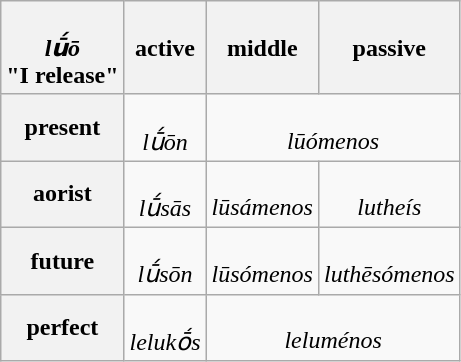<table class="wikitable" style="text-align: center;">
<tr>
<th><br><em>lū́ō</em><br>"I release"</th>
<th>active</th>
<th>middle</th>
<th>passive</th>
</tr>
<tr>
<th>present</th>
<td><br><em>lū́ōn</em></td>
<td colspan="2"><br><em>lūómenos</em></td>
</tr>
<tr>
<th>aorist</th>
<td><br><em>lū́sās</em></td>
<td><br><em>lūsámenos</em></td>
<td><br><em>lutheís</em></td>
</tr>
<tr>
<th>future</th>
<td><br><em>lū́sōn</em></td>
<td><br><em>lūsómenos</em></td>
<td><br><em>luthēsómenos</em></td>
</tr>
<tr>
<th>perfect</th>
<td><br><em>lelukṓs</em></td>
<td colspan="2"><br><em>leluménos</em></td>
</tr>
</table>
